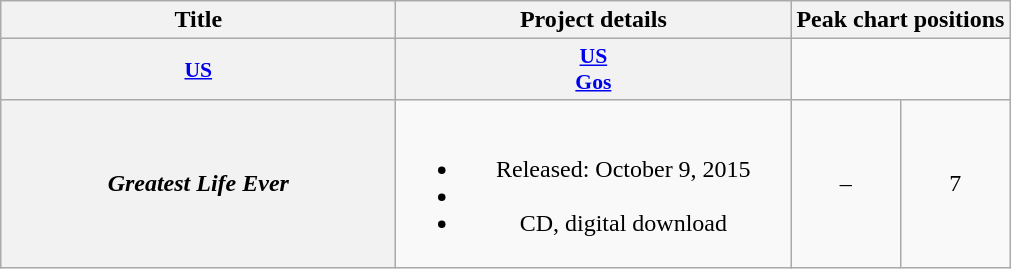<table class="wikitable plainrowheaders" style="text-align:center;">
<tr>
<th scope="col" rowspan="2" style="width:16em;">Title</th>
<th scope="col" rowspan="2" style="width:16em;">Project details</th>
<th scope="col" colspan="2">Peak chart positions</th>
</tr>
<tr>
</tr>
<tr>
<th style="width:3em; font-size:90%"><a href='#'>US</a></th>
<th style="width:3em; font-size:90%"><a href='#'>US<br>Gos</a></th>
</tr>
<tr>
<th scope="row"><em>Greatest Life Ever</em></th>
<td><br><ul><li>Released: October 9, 2015</li><li></li><li>CD, digital download</li></ul></td>
<td>–</td>
<td>7</td>
</tr>
</table>
